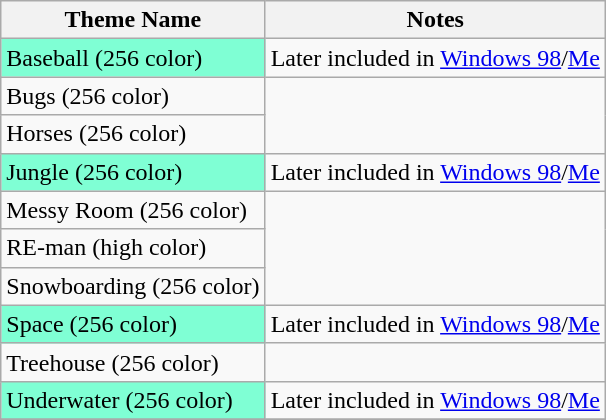<table class="wikitable sortable collapsible">
<tr>
<th>Theme Name</th>
<th>Notes</th>
</tr>
<tr>
<td style="background:#7FFFD4">Baseball (256 color)</td>
<td>Later included in <a href='#'>Windows 98</a>/<a href='#'>Me</a></td>
</tr>
<tr>
<td>Bugs (256 color)</td>
</tr>
<tr>
<td>Horses (256 color)</td>
</tr>
<tr>
<td style="background:#7FFFD4">Jungle (256 color)</td>
<td>Later included in <a href='#'>Windows 98</a>/<a href='#'>Me</a></td>
</tr>
<tr>
<td>Messy Room (256 color)</td>
</tr>
<tr>
<td>RE-man (high color)</td>
</tr>
<tr>
<td>Snowboarding (256 color)</td>
</tr>
<tr>
<td style="background:#7FFFD4">Space (256 color)</td>
<td>Later included in <a href='#'>Windows 98</a>/<a href='#'>Me</a></td>
</tr>
<tr>
<td>Treehouse (256 color)</td>
</tr>
<tr>
<td style="background:#7FFFD4">Underwater (256 color)</td>
<td>Later included in <a href='#'>Windows 98</a>/<a href='#'>Me</a></td>
</tr>
<tr>
</tr>
</table>
